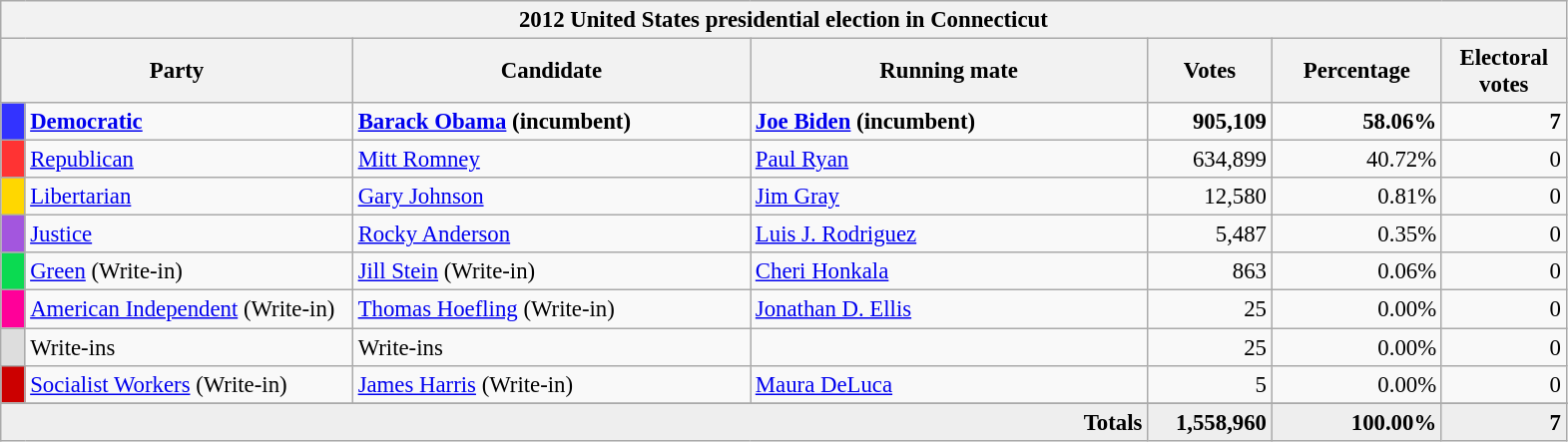<table class="wikitable" style="font-size: 95%;">
<tr>
<th colspan="7">2012 United States presidential election in Connecticut</th>
</tr>
<tr>
<th colspan="2" style="width: 15em">Party</th>
<th style="width: 17em">Candidate</th>
<th style="width: 17em">Running mate</th>
<th style="width: 5em">Votes</th>
<th style="width: 7em">Percentage</th>
<th style="width: 5em">Electoral votes</th>
</tr>
<tr>
<th style="background-color:#3333FF; width: 3px"></th>
<td style="width: 130px"><strong><a href='#'>Democratic</a></strong></td>
<td><strong><a href='#'>Barack Obama</a></strong> <strong>(incumbent)</strong></td>
<td><strong><a href='#'>Joe Biden</a></strong> <strong>(incumbent)</strong></td>
<td align="right"><strong>905,109</strong></td>
<td align="right"><strong>58.06%</strong></td>
<td align="right"><strong>7</strong></td>
</tr>
<tr>
<th style="background-color:#FF3333; width: 3px"></th>
<td style="width: 130px"><a href='#'>Republican</a></td>
<td><a href='#'>Mitt Romney</a></td>
<td><a href='#'>Paul Ryan</a></td>
<td align="right">634,899</td>
<td align="right">40.72%</td>
<td align="right">0</td>
</tr>
<tr>
<th style="background-color:#FFD700; width: 3px"></th>
<td style="width: 130px"><a href='#'>Libertarian</a></td>
<td><a href='#'>Gary Johnson</a></td>
<td><a href='#'>Jim Gray</a></td>
<td align="right">12,580</td>
<td align="right">0.81%</td>
<td align="right">0</td>
</tr>
<tr>
<th style="background-color:#A356DE; width: 3px"></th>
<td style="width: 130px"><a href='#'>Justice</a></td>
<td><a href='#'>Rocky Anderson</a></td>
<td><a href='#'>Luis J. Rodriguez</a></td>
<td align="right">5,487</td>
<td align="right">0.35%</td>
<td align="right">0</td>
</tr>
<tr>
<th style="background-color:#0BDA51; width: 3px"></th>
<td style="width: 130px"><a href='#'>Green</a> (Write-in)</td>
<td><a href='#'>Jill Stein</a> (Write-in)</td>
<td><a href='#'>Cheri Honkala</a></td>
<td align="right">863</td>
<td align="right">0.06%</td>
<td align="right">0</td>
</tr>
<tr>
<th style="background-color:#FF0099; width: 3px"></th>
<td style="width: 130px"><a href='#'>American Independent</a> (Write-in)</td>
<td><a href='#'>Thomas Hoefling</a> (Write-in)</td>
<td><a href='#'>Jonathan D. Ellis</a></td>
<td align="right">25</td>
<td align="right">0.00%</td>
<td align="right">0</td>
</tr>
<tr>
<th style="background-color:#DDDDDD; width: 3px"></th>
<td style="width: 130px">Write-ins</td>
<td>Write-ins</td>
<td></td>
<td align="right">25</td>
<td align="right">0.00%</td>
<td align="right">0</td>
</tr>
<tr>
<th style="background-color:#CC0000; width: 3px"></th>
<td style="width: 130px"><a href='#'>Socialist Workers</a> (Write-in)</td>
<td><a href='#'>James Harris</a> (Write-in)</td>
<td><a href='#'>Maura DeLuca</a></td>
<td align="right">5</td>
<td align="right">0.00%</td>
<td align="right">0</td>
</tr>
<tr>
</tr>
<tr bgcolor="#EEEEEE">
<td colspan="4" align="right"><strong>Totals</strong></td>
<td align="right"><strong>1,558,960</strong></td>
<td align="right"><strong>100.00%</strong></td>
<td align="right"><strong>7</strong></td>
</tr>
</table>
